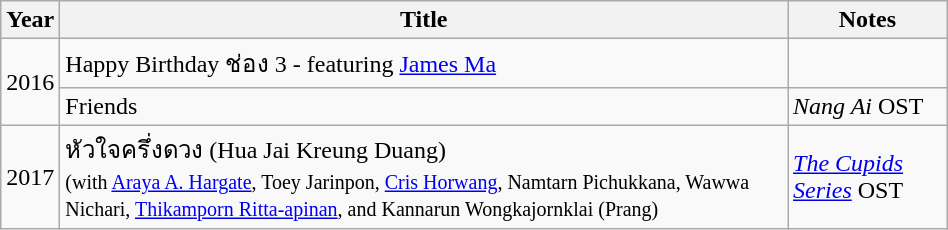<table class="wikitable" width="50%">
<tr ">
<th>Year</th>
<th>Title</th>
<th>Notes</th>
</tr>
<tr>
<td rowspan="2">2016</td>
<td>Happy Birthday ช่อง 3 - featuring <a href='#'>James Ma</a></td>
</tr>
<tr>
<td>Friends</td>
<td><em>Nang Ai</em> OST</td>
</tr>
<tr>
<td>2017</td>
<td>หัวใจครึ่งดวง (Hua Jai Kreung Duang)<br><small>(with <a href='#'>Araya A. Hargate</a>, Toey Jarinpon, <a href='#'>Cris Horwang</a>, Namtarn Pichukkana, Wawwa Nichari, <a href='#'>Thikamporn Ritta-apinan</a>, and Kannarun Wongkajornklai (Prang)</small></td>
<td><em><a href='#'>The Cupids Series</a></em> OST</td>
</tr>
</table>
